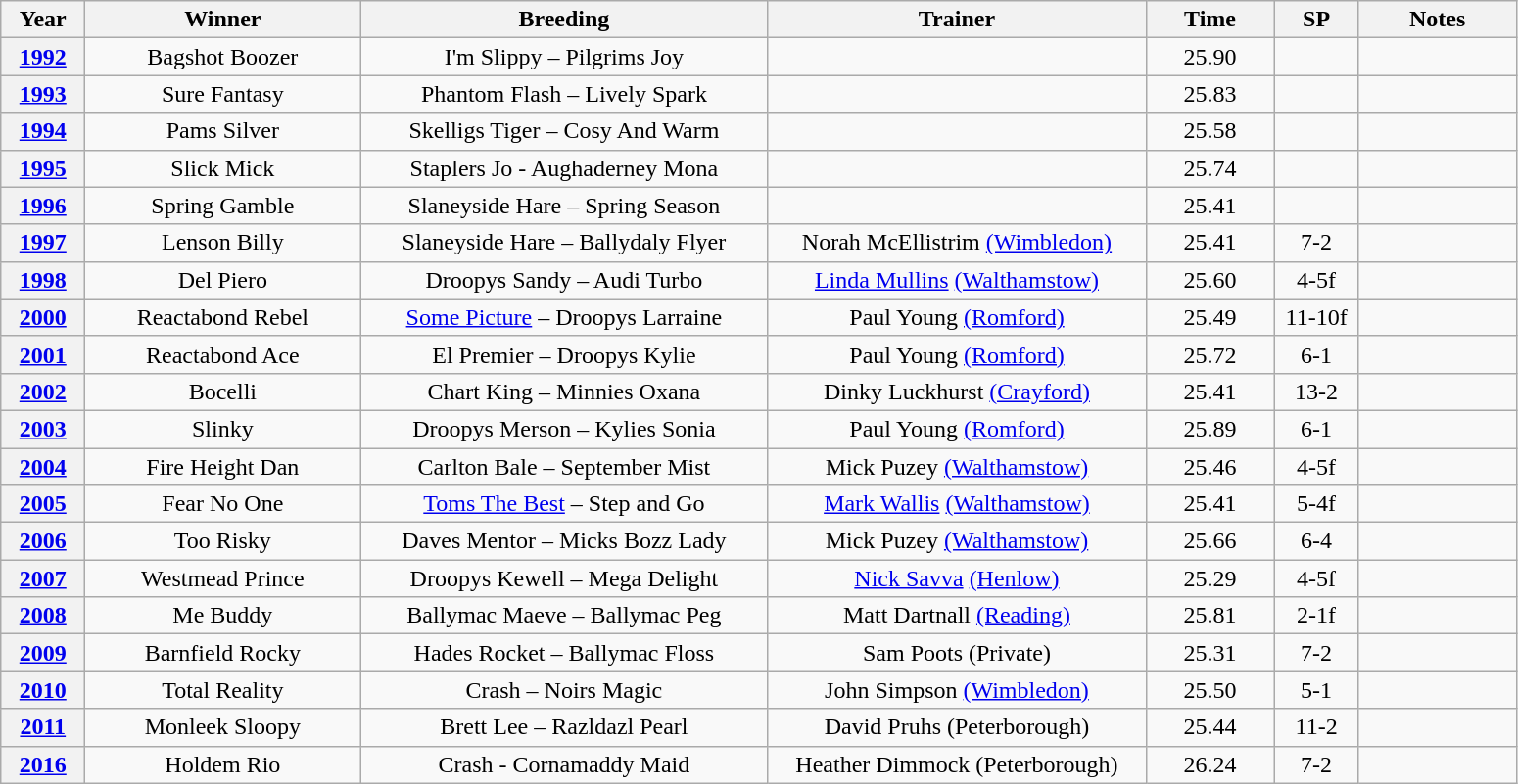<table class="wikitable" style="text-align:center">
<tr>
<th width=50>Year</th>
<th width=180>Winner</th>
<th width=270>Breeding</th>
<th width=250>Trainer</th>
<th width=80>Time</th>
<th width=50>SP</th>
<th width=100>Notes</th>
</tr>
<tr>
<th><a href='#'>1992</a></th>
<td>Bagshot Boozer</td>
<td>I'm Slippy – Pilgrims Joy</td>
<td></td>
<td>25.90</td>
<td></td>
<td></td>
</tr>
<tr>
<th><a href='#'>1993</a></th>
<td>Sure Fantasy</td>
<td>Phantom Flash – Lively Spark</td>
<td></td>
<td>25.83</td>
<td></td>
<td></td>
</tr>
<tr>
<th><a href='#'>1994</a></th>
<td>Pams Silver</td>
<td>Skelligs Tiger – Cosy And Warm</td>
<td></td>
<td>25.58</td>
<td></td>
<td></td>
</tr>
<tr>
<th><a href='#'>1995</a></th>
<td>Slick Mick</td>
<td>Staplers Jo - Aughaderney Mona</td>
<td></td>
<td>25.74</td>
<td></td>
<td></td>
</tr>
<tr>
<th><a href='#'>1996</a></th>
<td>Spring Gamble</td>
<td>Slaneyside Hare – Spring Season</td>
<td></td>
<td>25.41</td>
<td></td>
<td></td>
</tr>
<tr>
<th><a href='#'>1997</a></th>
<td>Lenson Billy</td>
<td>Slaneyside Hare – Ballydaly Flyer</td>
<td>Norah McEllistrim <a href='#'>(Wimbledon)</a></td>
<td>25.41</td>
<td>7-2</td>
<td></td>
</tr>
<tr>
<th><a href='#'>1998</a></th>
<td>Del Piero</td>
<td>Droopys Sandy – Audi Turbo</td>
<td><a href='#'>Linda Mullins</a> <a href='#'>(Walthamstow)</a></td>
<td>25.60</td>
<td>4-5f</td>
<td></td>
</tr>
<tr>
<th><a href='#'>2000</a></th>
<td>Reactabond Rebel</td>
<td><a href='#'>Some Picture</a> – Droopys Larraine</td>
<td>Paul Young <a href='#'>(Romford)</a></td>
<td>25.49</td>
<td>11-10f</td>
<td></td>
</tr>
<tr>
<th><a href='#'>2001</a></th>
<td>Reactabond Ace</td>
<td>El Premier – Droopys Kylie</td>
<td>Paul Young <a href='#'>(Romford)</a></td>
<td>25.72</td>
<td>6-1</td>
<td></td>
</tr>
<tr>
<th><a href='#'>2002</a></th>
<td>Bocelli</td>
<td>Chart King – Minnies Oxana</td>
<td>Dinky Luckhurst <a href='#'>(Crayford)</a></td>
<td>25.41</td>
<td>13-2</td>
<td></td>
</tr>
<tr>
<th><a href='#'>2003</a></th>
<td>Slinky</td>
<td>Droopys Merson – Kylies Sonia</td>
<td>Paul Young <a href='#'>(Romford)</a></td>
<td>25.89</td>
<td>6-1</td>
<td></td>
</tr>
<tr>
<th><a href='#'>2004</a></th>
<td>Fire Height Dan</td>
<td>Carlton Bale – September Mist</td>
<td>Mick Puzey <a href='#'>(Walthamstow)</a></td>
<td>25.46</td>
<td>4-5f</td>
<td></td>
</tr>
<tr>
<th><a href='#'>2005</a></th>
<td>Fear No One</td>
<td><a href='#'>Toms The Best</a> – Step and Go</td>
<td><a href='#'>Mark Wallis</a> <a href='#'>(Walthamstow)</a></td>
<td>25.41</td>
<td>5-4f</td>
<td></td>
</tr>
<tr>
<th><a href='#'>2006</a></th>
<td>Too Risky</td>
<td>Daves Mentor – Micks Bozz Lady</td>
<td>Mick Puzey <a href='#'>(Walthamstow)</a></td>
<td>25.66</td>
<td>6-4</td>
<td></td>
</tr>
<tr>
<th><a href='#'>2007</a></th>
<td>Westmead Prince</td>
<td>Droopys Kewell – Mega Delight</td>
<td><a href='#'>Nick Savva</a> <a href='#'>(Henlow)</a></td>
<td>25.29</td>
<td>4-5f</td>
<td></td>
</tr>
<tr>
<th><a href='#'>2008</a></th>
<td>Me Buddy</td>
<td>Ballymac Maeve – Ballymac Peg</td>
<td>Matt Dartnall <a href='#'>(Reading)</a></td>
<td>25.81</td>
<td>2-1f</td>
<td></td>
</tr>
<tr>
<th><a href='#'>2009</a></th>
<td>Barnfield Rocky</td>
<td>Hades Rocket – Ballymac Floss</td>
<td>Sam Poots (Private)</td>
<td>25.31</td>
<td>7-2</td>
<td></td>
</tr>
<tr>
<th><a href='#'>2010</a></th>
<td>Total Reality</td>
<td>Crash – Noirs Magic</td>
<td>John Simpson <a href='#'>(Wimbledon)</a></td>
<td>25.50</td>
<td>5-1</td>
<td></td>
</tr>
<tr>
<th><a href='#'>2011</a></th>
<td>Monleek Sloopy</td>
<td>Brett Lee – Razldazl Pearl</td>
<td>David Pruhs (Peterborough)</td>
<td>25.44</td>
<td>11-2</td>
<td></td>
</tr>
<tr>
<th><a href='#'>2016</a></th>
<td>Holdem Rio </td>
<td>Crash - Cornamaddy Maid</td>
<td>Heather Dimmock (Peterborough)</td>
<td>26.24</td>
<td>7-2</td>
<td></td>
</tr>
</table>
